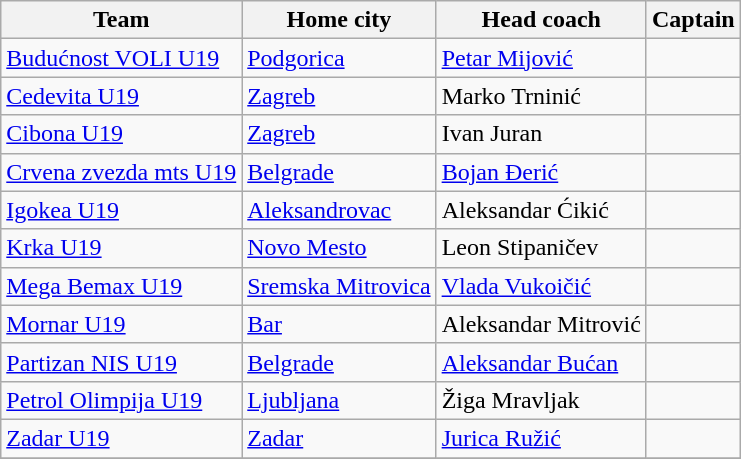<table class="wikitable sortable">
<tr>
<th>Team</th>
<th>Home city</th>
<th>Head coach</th>
<th>Captain</th>
</tr>
<tr>
<td><a href='#'>Budućnost VOLI U19</a></td>
<td><a href='#'>Podgorica</a></td>
<td> <a href='#'>Petar Mijović</a></td>
<td></td>
</tr>
<tr>
<td><a href='#'>Cedevita U19</a></td>
<td><a href='#'>Zagreb</a></td>
<td> Marko Trninić</td>
<td></td>
</tr>
<tr>
<td><a href='#'>Cibona U19</a></td>
<td><a href='#'>Zagreb</a></td>
<td> Ivan Juran</td>
<td></td>
</tr>
<tr>
<td><a href='#'>Crvena zvezda mts U19</a></td>
<td><a href='#'>Belgrade</a></td>
<td> <a href='#'>Bojan Đerić</a></td>
<td></td>
</tr>
<tr>
<td><a href='#'>Igokea U19</a></td>
<td><a href='#'>Aleksandrovac</a></td>
<td> Aleksandar Ćikić</td>
<td></td>
</tr>
<tr>
<td><a href='#'>Krka U19</a></td>
<td><a href='#'>Novo Mesto</a></td>
<td> Leon Stipaničev</td>
<td></td>
</tr>
<tr>
<td><a href='#'>Mega Bemax U19</a></td>
<td><a href='#'>Sremska Mitrovica</a></td>
<td> <a href='#'>Vlada Vukoičić</a></td>
<td></td>
</tr>
<tr>
<td><a href='#'>Mornar U19</a></td>
<td><a href='#'>Bar</a></td>
<td> Aleksandar Mitrović</td>
<td></td>
</tr>
<tr>
<td><a href='#'>Partizan NIS U19</a></td>
<td><a href='#'>Belgrade</a></td>
<td> <a href='#'>Aleksandar Bućan</a></td>
<td></td>
</tr>
<tr>
<td><a href='#'>Petrol Olimpija U19</a></td>
<td><a href='#'>Ljubljana</a></td>
<td> Žiga Mravljak</td>
<td></td>
</tr>
<tr>
<td><a href='#'>Zadar U19</a></td>
<td><a href='#'>Zadar</a></td>
<td> <a href='#'>Jurica Ružić</a></td>
<td></td>
</tr>
<tr>
</tr>
</table>
